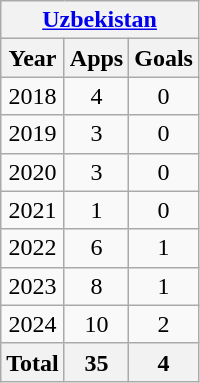<table class="wikitable" style="text-align:center">
<tr>
<th colspan=3><a href='#'>Uzbekistan</a></th>
</tr>
<tr>
<th>Year</th>
<th>Apps</th>
<th>Goals</th>
</tr>
<tr>
<td>2018</td>
<td>4</td>
<td>0</td>
</tr>
<tr>
<td>2019</td>
<td>3</td>
<td>0</td>
</tr>
<tr>
<td>2020</td>
<td>3</td>
<td>0</td>
</tr>
<tr>
<td>2021</td>
<td>1</td>
<td>0</td>
</tr>
<tr>
<td>2022</td>
<td>6</td>
<td>1</td>
</tr>
<tr>
<td>2023</td>
<td>8</td>
<td>1</td>
</tr>
<tr>
<td>2024</td>
<td>10</td>
<td>2</td>
</tr>
<tr>
<th>Total</th>
<th>35</th>
<th>4</th>
</tr>
</table>
